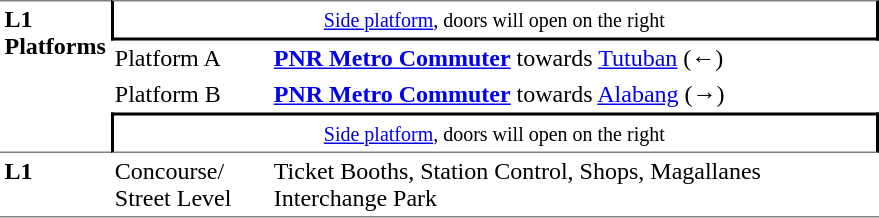<table table border=0 cellspacing=0 cellpadding=3>
<tr>
<td style="border-top:solid 1px gray;border-bottom:solid 1px gray;" rowspan=4 valign=top><strong>L1<br>Platforms</strong></td>
<td style="border-top:solid 1px gray;border-right:solid 2px black;border-left:solid 2px black;border-bottom:solid 2px black;text-align:center;" colspan=2><small><a href='#'>Side platform</a>, doors will open on the right</small></td>
</tr>
<tr>
<td>Platform A</td>
<td><a href='#'><span><strong>PNR Metro Commuter</strong></span></a> towards <a href='#'>Tutuban</a> (←)</td>
</tr>
<tr>
<td>Platform B</td>
<td><a href='#'><span><strong>PNR Metro Commuter</strong></span></a> towards <a href='#'>Alabang</a> (→)</td>
</tr>
<tr>
<td style="border-top:solid 2px black;border-right:solid 2px black;border-left:solid 2px black;border-bottom:solid 1px gray;text-align:center;" colspan=2><small><a href='#'>Side platform</a>, doors will open on the right</small></td>
</tr>
<tr>
<td style="border-bottom:solid 1px gray;" width=50 valign=top><strong>L1</strong></td>
<td style="border-bottom:solid 1px gray;" width=100 valign=top>Concourse/<br>Street Level</td>
<td style="border-bottom:solid 1px gray;" width=400 valign=top>Ticket Booths, Station Control, Shops, Magallanes Interchange Park</td>
</tr>
</table>
